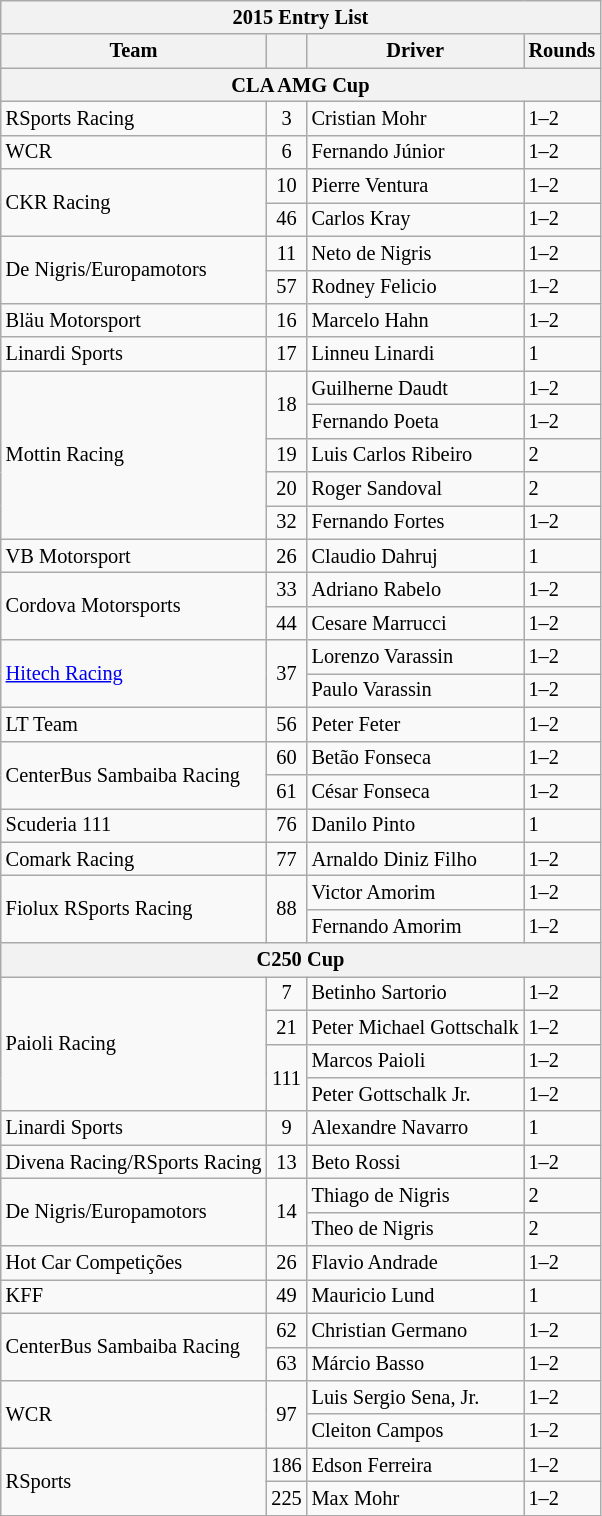<table class="wikitable" style="font-size:85%">
<tr>
<th colspan=5>2015 Entry List</th>
</tr>
<tr>
<th>Team</th>
<th></th>
<th>Driver</th>
<th>Rounds</th>
</tr>
<tr>
<th colspan=4>CLA AMG Cup</th>
</tr>
<tr>
<td>RSports Racing</td>
<td align=center>3</td>
<td> Cristian Mohr</td>
<td>1–2</td>
</tr>
<tr>
<td>WCR</td>
<td align=center>6</td>
<td> Fernando Júnior</td>
<td>1–2</td>
</tr>
<tr>
<td rowspan=2>CKR Racing</td>
<td align=center>10</td>
<td> Pierre Ventura</td>
<td>1–2</td>
</tr>
<tr>
<td align=center>46</td>
<td> Carlos Kray</td>
<td>1–2</td>
</tr>
<tr>
<td rowspan=2>De Nigris/Europamotors</td>
<td align=center>11</td>
<td> Neto de Nigris</td>
<td>1–2</td>
</tr>
<tr>
<td align=center>57</td>
<td> Rodney Felicio</td>
<td>1–2</td>
</tr>
<tr>
<td>Bläu Motorsport</td>
<td align=center>16</td>
<td> Marcelo Hahn</td>
<td>1–2</td>
</tr>
<tr>
<td>Linardi Sports</td>
<td align=center>17</td>
<td> Linneu Linardi</td>
<td>1</td>
</tr>
<tr>
<td rowspan=5>Mottin Racing</td>
<td align=center rowspan=2>18</td>
<td> Guilherne Daudt</td>
<td>1–2</td>
</tr>
<tr>
<td> Fernando Poeta</td>
<td>1–2</td>
</tr>
<tr>
<td align=center>19</td>
<td> Luis Carlos Ribeiro</td>
<td>2</td>
</tr>
<tr>
<td align=center>20</td>
<td> Roger Sandoval</td>
<td>2</td>
</tr>
<tr>
<td align=center>32</td>
<td> Fernando Fortes</td>
<td>1–2</td>
</tr>
<tr>
<td>VB Motorsport</td>
<td align=center>26</td>
<td> Claudio Dahruj</td>
<td>1</td>
</tr>
<tr>
<td rowspan=2>Cordova Motorsports</td>
<td align=center>33</td>
<td> Adriano Rabelo</td>
<td>1–2</td>
</tr>
<tr>
<td align=center>44</td>
<td> Cesare Marrucci</td>
<td>1–2</td>
</tr>
<tr>
<td rowspan=2><a href='#'>Hitech Racing</a></td>
<td align=center rowspan=2>37</td>
<td>  Lorenzo Varassin</td>
<td>1–2</td>
</tr>
<tr>
<td> Paulo Varassin</td>
<td>1–2</td>
</tr>
<tr>
<td>LT Team</td>
<td align=center>56</td>
<td> Peter Feter</td>
<td>1–2</td>
</tr>
<tr>
<td rowspan=2>CenterBus Sambaiba Racing</td>
<td align=center>60</td>
<td> Betão Fonseca</td>
<td>1–2</td>
</tr>
<tr>
<td align=center>61</td>
<td> César Fonseca</td>
<td>1–2</td>
</tr>
<tr>
<td>Scuderia 111</td>
<td align=center>76</td>
<td> Danilo Pinto</td>
<td>1</td>
</tr>
<tr>
<td>Comark Racing</td>
<td align=center>77</td>
<td> Arnaldo Diniz Filho</td>
<td>1–2</td>
</tr>
<tr>
<td rowspan=2>Fiolux RSports Racing</td>
<td align=center rowspan=2>88</td>
<td> Victor Amorim</td>
<td>1–2</td>
</tr>
<tr>
<td> Fernando Amorim</td>
<td>1–2</td>
</tr>
<tr>
<th colspan=4>C250 Cup</th>
</tr>
<tr>
<td rowspan=4>Paioli Racing</td>
<td align=center>7</td>
<td> Betinho Sartorio</td>
<td>1–2</td>
</tr>
<tr>
<td align=center>21</td>
<td> Peter Michael Gottschalk</td>
<td>1–2</td>
</tr>
<tr>
<td rowspan=2 align=center>111</td>
<td> Marcos Paioli</td>
<td>1–2</td>
</tr>
<tr>
<td> Peter Gottschalk Jr.</td>
<td>1–2</td>
</tr>
<tr>
<td>Linardi Sports</td>
<td align=center>9</td>
<td> Alexandre Navarro</td>
<td>1</td>
</tr>
<tr>
<td>Divena Racing/RSports Racing</td>
<td align=center>13</td>
<td> Beto Rossi</td>
<td>1–2</td>
</tr>
<tr>
<td rowspan=2>De Nigris/Europamotors</td>
<td rowspan=2 align=center>14</td>
<td> Thiago de Nigris</td>
<td>2</td>
</tr>
<tr>
<td> Theo de Nigris</td>
<td>2</td>
</tr>
<tr>
<td>Hot Car Competições</td>
<td align=center>26</td>
<td> Flavio Andrade</td>
<td>1–2</td>
</tr>
<tr>
<td>KFF</td>
<td align=center>49</td>
<td> Mauricio Lund</td>
<td>1</td>
</tr>
<tr>
<td rowspan=2>CenterBus Sambaiba Racing</td>
<td align=center>62</td>
<td> Christian Germano</td>
<td>1–2</td>
</tr>
<tr>
<td align=center>63</td>
<td> Márcio Basso</td>
<td>1–2</td>
</tr>
<tr>
<td rowspan=2>WCR</td>
<td rowspan=2 align=center>97</td>
<td> Luis Sergio Sena, Jr.</td>
<td>1–2</td>
</tr>
<tr>
<td> Cleiton Campos</td>
<td>1–2</td>
</tr>
<tr>
<td rowspan=2>RSports</td>
<td align=center>186</td>
<td> Edson Ferreira</td>
<td>1–2</td>
</tr>
<tr>
<td align=center>225</td>
<td> Max Mohr</td>
<td>1–2</td>
</tr>
</table>
